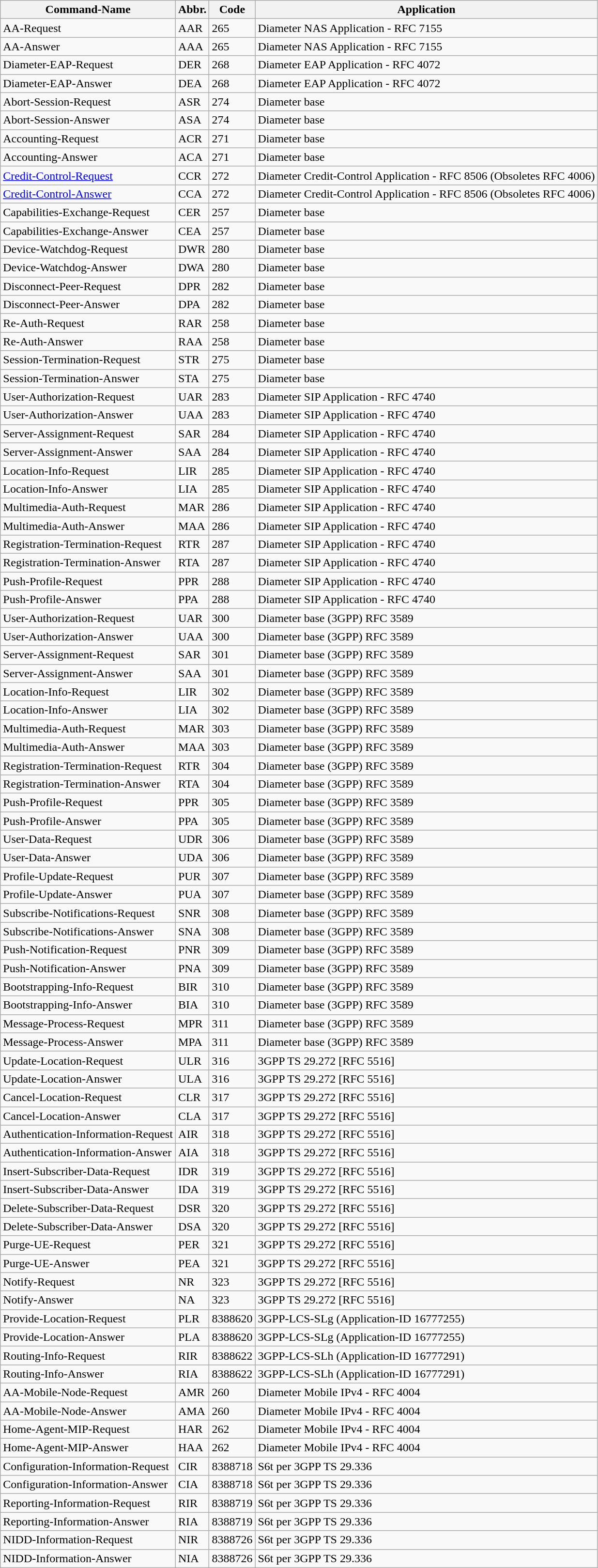<table class="wikitable sortable">
<tr>
<th align=left>Command-Name</th>
<th>Abbr.</th>
<th>Code</th>
<th>Application</th>
</tr>
<tr>
<td>AA-Request</td>
<td>AAR</td>
<td>265</td>
<td>Diameter NAS Application - RFC 7155</td>
</tr>
<tr>
<td>AA-Answer</td>
<td>AAA</td>
<td>265</td>
<td>Diameter NAS Application - RFC 7155</td>
</tr>
<tr>
<td>Diameter-EAP-Request</td>
<td>DER</td>
<td>268</td>
<td>Diameter EAP Application - RFC 4072</td>
</tr>
<tr>
<td>Diameter-EAP-Answer</td>
<td>DEA</td>
<td>268</td>
<td>Diameter EAP Application - RFC 4072</td>
</tr>
<tr>
<td>Abort-Session-Request</td>
<td>ASR</td>
<td>274</td>
<td>Diameter base</td>
</tr>
<tr>
<td>Abort-Session-Answer</td>
<td>ASA</td>
<td>274</td>
<td>Diameter base</td>
</tr>
<tr>
<td>Accounting-Request</td>
<td>ACR</td>
<td>271</td>
<td>Diameter base</td>
</tr>
<tr>
<td>Accounting-Answer</td>
<td>ACA</td>
<td>271</td>
<td>Diameter base</td>
</tr>
<tr>
<td><a href='#'>Credit-Control-Request</a></td>
<td>CCR</td>
<td>272</td>
<td>Diameter Credit-Control Application - RFC 8506 (Obsoletes RFC 4006)</td>
</tr>
<tr>
<td><a href='#'>Credit-Control-Answer</a></td>
<td>CCA</td>
<td>272</td>
<td>Diameter Credit-Control Application - RFC 8506 (Obsoletes RFC 4006)</td>
</tr>
<tr>
<td>Capabilities-Exchange-Request</td>
<td>CER</td>
<td>257</td>
<td>Diameter base</td>
</tr>
<tr>
<td>Capabilities-Exchange-Answer</td>
<td>CEA</td>
<td>257</td>
<td>Diameter base</td>
</tr>
<tr>
<td>Device-Watchdog-Request</td>
<td>DWR</td>
<td>280</td>
<td>Diameter base</td>
</tr>
<tr>
<td>Device-Watchdog-Answer</td>
<td>DWA</td>
<td>280</td>
<td>Diameter base</td>
</tr>
<tr>
<td>Disconnect-Peer-Request</td>
<td>DPR</td>
<td>282</td>
<td>Diameter base</td>
</tr>
<tr>
<td>Disconnect-Peer-Answer</td>
<td>DPA</td>
<td>282</td>
<td>Diameter base</td>
</tr>
<tr>
<td>Re-Auth-Request</td>
<td>RAR</td>
<td>258</td>
<td>Diameter base</td>
</tr>
<tr>
<td>Re-Auth-Answer</td>
<td>RAA</td>
<td>258</td>
<td>Diameter base</td>
</tr>
<tr>
<td>Session-Termination-Request</td>
<td>STR</td>
<td>275</td>
<td>Diameter base</td>
</tr>
<tr>
<td>Session-Termination-Answer</td>
<td>STA</td>
<td>275</td>
<td>Diameter base</td>
</tr>
<tr>
<td>User-Authorization-Request</td>
<td>UAR</td>
<td>283</td>
<td>Diameter SIP Application - RFC 4740</td>
</tr>
<tr>
<td>User-Authorization-Answer</td>
<td>UAA</td>
<td>283</td>
<td>Diameter SIP Application - RFC 4740</td>
</tr>
<tr>
<td>Server-Assignment-Request</td>
<td>SAR</td>
<td>284</td>
<td>Diameter SIP Application - RFC 4740</td>
</tr>
<tr>
<td>Server-Assignment-Answer</td>
<td>SAA</td>
<td>284</td>
<td>Diameter SIP Application - RFC 4740</td>
</tr>
<tr>
<td>Location-Info-Request</td>
<td>LIR</td>
<td>285</td>
<td>Diameter SIP Application - RFC 4740</td>
</tr>
<tr>
<td>Location-Info-Answer</td>
<td>LIA</td>
<td>285</td>
<td>Diameter SIP Application - RFC 4740</td>
</tr>
<tr>
<td>Multimedia-Auth-Request</td>
<td>MAR</td>
<td>286</td>
<td>Diameter SIP Application - RFC 4740</td>
</tr>
<tr>
<td>Multimedia-Auth-Answer</td>
<td>MAA</td>
<td>286</td>
<td>Diameter SIP Application - RFC 4740</td>
</tr>
<tr>
<td>Registration-Termination-Request</td>
<td>RTR</td>
<td>287</td>
<td>Diameter SIP Application - RFC 4740</td>
</tr>
<tr>
<td>Registration-Termination-Answer</td>
<td>RTA</td>
<td>287</td>
<td>Diameter SIP Application - RFC 4740</td>
</tr>
<tr>
<td>Push-Profile-Request</td>
<td>PPR</td>
<td>288</td>
<td>Diameter SIP Application - RFC 4740</td>
</tr>
<tr>
<td>Push-Profile-Answer</td>
<td>PPA</td>
<td>288</td>
<td>Diameter SIP Application - RFC 4740</td>
</tr>
<tr>
<td>User-Authorization-Request</td>
<td>UAR</td>
<td>300</td>
<td>Diameter base (3GPP) RFC 3589</td>
</tr>
<tr>
<td>User-Authorization-Answer</td>
<td>UAA</td>
<td>300</td>
<td>Diameter base (3GPP) RFC 3589</td>
</tr>
<tr>
<td>Server-Assignment-Request</td>
<td>SAR</td>
<td>301</td>
<td>Diameter base (3GPP) RFC 3589</td>
</tr>
<tr>
<td>Server-Assignment-Answer</td>
<td>SAA</td>
<td>301</td>
<td>Diameter base (3GPP) RFC 3589</td>
</tr>
<tr>
<td>Location-Info-Request</td>
<td>LIR</td>
<td>302</td>
<td>Diameter base (3GPP) RFC 3589</td>
</tr>
<tr>
<td>Location-Info-Answer</td>
<td>LIA</td>
<td>302</td>
<td>Diameter base (3GPP) RFC 3589</td>
</tr>
<tr>
<td>Multimedia-Auth-Request</td>
<td>MAR</td>
<td>303</td>
<td>Diameter base (3GPP) RFC 3589</td>
</tr>
<tr>
<td>Multimedia-Auth-Answer</td>
<td>MAA</td>
<td>303</td>
<td>Diameter base (3GPP) RFC 3589</td>
</tr>
<tr>
<td>Registration-Termination-Request</td>
<td>RTR</td>
<td>304</td>
<td>Diameter base (3GPP) RFC 3589</td>
</tr>
<tr>
<td>Registration-Termination-Answer</td>
<td>RTA</td>
<td>304</td>
<td>Diameter base (3GPP) RFC 3589</td>
</tr>
<tr>
<td>Push-Profile-Request</td>
<td>PPR</td>
<td>305</td>
<td>Diameter base (3GPP) RFC 3589</td>
</tr>
<tr>
<td>Push-Profile-Answer</td>
<td>PPA</td>
<td>305</td>
<td>Diameter base (3GPP) RFC 3589</td>
</tr>
<tr>
<td>User-Data-Request</td>
<td>UDR</td>
<td>306</td>
<td>Diameter base (3GPP) RFC 3589</td>
</tr>
<tr>
<td>User-Data-Answer</td>
<td>UDA</td>
<td>306</td>
<td>Diameter base (3GPP) RFC 3589</td>
</tr>
<tr>
<td>Profile-Update-Request</td>
<td>PUR</td>
<td>307</td>
<td>Diameter base (3GPP) RFC 3589</td>
</tr>
<tr>
<td>Profile-Update-Answer</td>
<td>PUA</td>
<td>307</td>
<td>Diameter base (3GPP) RFC 3589</td>
</tr>
<tr>
<td>Subscribe-Notifications-Request</td>
<td>SNR</td>
<td>308</td>
<td>Diameter base (3GPP) RFC 3589</td>
</tr>
<tr>
<td>Subscribe-Notifications-Answer</td>
<td>SNA</td>
<td>308</td>
<td>Diameter base (3GPP) RFC 3589</td>
</tr>
<tr>
<td>Push-Notification-Request</td>
<td>PNR</td>
<td>309</td>
<td>Diameter base (3GPP) RFC 3589</td>
</tr>
<tr>
<td>Push-Notification-Answer</td>
<td>PNA</td>
<td>309</td>
<td>Diameter base (3GPP) RFC 3589</td>
</tr>
<tr>
<td>Bootstrapping-Info-Request</td>
<td>BIR</td>
<td>310</td>
<td>Diameter base (3GPP) RFC 3589</td>
</tr>
<tr>
<td>Bootstrapping-Info-Answer</td>
<td>BIA</td>
<td>310</td>
<td>Diameter base (3GPP) RFC 3589</td>
</tr>
<tr>
<td>Message-Process-Request</td>
<td>MPR</td>
<td>311</td>
<td>Diameter base (3GPP) RFC 3589</td>
</tr>
<tr>
<td>Message-Process-Answer</td>
<td>MPA</td>
<td>311</td>
<td>Diameter base (3GPP) RFC 3589</td>
</tr>
<tr>
<td>Update-Location-Request</td>
<td>ULR</td>
<td>316</td>
<td>3GPP TS 29.272 [RFC 5516]</td>
</tr>
<tr>
<td>Update-Location-Answer</td>
<td>ULA</td>
<td>316</td>
<td>3GPP TS 29.272 [RFC 5516]</td>
</tr>
<tr>
<td>Cancel-Location-Request</td>
<td>CLR</td>
<td>317</td>
<td>3GPP TS 29.272 [RFC 5516]</td>
</tr>
<tr>
<td>Cancel-Location-Answer</td>
<td>CLA</td>
<td>317</td>
<td>3GPP TS 29.272 [RFC 5516]</td>
</tr>
<tr>
<td>Authentication-Information-Request</td>
<td>AIR</td>
<td>318</td>
<td>3GPP TS 29.272 [RFC 5516]</td>
</tr>
<tr>
<td>Authentication-Information-Answer</td>
<td>AIA</td>
<td>318</td>
<td>3GPP TS 29.272 [RFC 5516]</td>
</tr>
<tr>
<td>Insert-Subscriber-Data-Request</td>
<td>IDR</td>
<td>319</td>
<td>3GPP TS 29.272 [RFC 5516]</td>
</tr>
<tr>
<td>Insert-Subscriber-Data-Answer</td>
<td>IDA</td>
<td>319</td>
<td>3GPP TS 29.272 [RFC 5516]</td>
</tr>
<tr>
<td>Delete-Subscriber-Data-Request</td>
<td>DSR</td>
<td>320</td>
<td>3GPP TS 29.272 [RFC 5516]</td>
</tr>
<tr>
<td>Delete-Subscriber-Data-Answer</td>
<td>DSA</td>
<td>320</td>
<td>3GPP TS 29.272 [RFC 5516]</td>
</tr>
<tr>
<td>Purge-UE-Request</td>
<td>PER</td>
<td>321</td>
<td>3GPP TS 29.272 [RFC 5516]</td>
</tr>
<tr>
<td>Purge-UE-Answer</td>
<td>PEA</td>
<td>321</td>
<td>3GPP TS 29.272 [RFC 5516]</td>
</tr>
<tr>
<td>Notify-Request</td>
<td>NR</td>
<td>323</td>
<td>3GPP TS 29.272 [RFC 5516]</td>
</tr>
<tr>
<td>Notify-Answer</td>
<td>NA</td>
<td>323</td>
<td>3GPP TS 29.272 [RFC 5516]</td>
</tr>
<tr>
<td>Provide-Location-Request</td>
<td>PLR</td>
<td>8388620</td>
<td>3GPP-LCS-SLg (Application-ID 16777255)</td>
</tr>
<tr>
<td>Provide-Location-Answer</td>
<td>PLA</td>
<td>8388620</td>
<td>3GPP-LCS-SLg (Application-ID 16777255)</td>
</tr>
<tr>
<td>Routing-Info-Request</td>
<td>RIR</td>
<td>8388622</td>
<td>3GPP-LCS-SLh (Application-ID 16777291)</td>
</tr>
<tr>
<td>Routing-Info-Answer</td>
<td>RIA</td>
<td>8388622</td>
<td>3GPP-LCS-SLh (Application-ID 16777291)</td>
</tr>
<tr>
<td>AA-Mobile-Node-Request</td>
<td>AMR</td>
<td>260</td>
<td>Diameter Mobile IPv4 - RFC 4004</td>
</tr>
<tr>
<td>AA-Mobile-Node-Answer</td>
<td>AMA</td>
<td>260</td>
<td>Diameter Mobile IPv4 - RFC 4004</td>
</tr>
<tr>
<td>Home-Agent-MIP-Request</td>
<td>HAR</td>
<td>262</td>
<td>Diameter Mobile IPv4 - RFC 4004</td>
</tr>
<tr>
<td>Home-Agent-MIP-Answer</td>
<td>HAA</td>
<td>262</td>
<td>Diameter Mobile IPv4 - RFC 4004</td>
</tr>
<tr>
<td>Configuration-Information-Request</td>
<td>CIR</td>
<td>8388718</td>
<td>S6t per 3GPP TS 29.336</td>
</tr>
<tr>
<td>Configuration-Information-Answer</td>
<td>CIA</td>
<td>8388718</td>
<td>S6t per 3GPP TS 29.336</td>
</tr>
<tr>
<td>Reporting-Information-Request</td>
<td>RIR</td>
<td>8388719</td>
<td>S6t per 3GPP TS 29.336</td>
</tr>
<tr>
<td>Reporting-Information-Answer</td>
<td>RIA</td>
<td>8388719</td>
<td>S6t per 3GPP TS 29.336</td>
</tr>
<tr>
<td>NIDD-Information-Request</td>
<td>NIR</td>
<td>8388726</td>
<td>S6t per 3GPP TS 29.336</td>
</tr>
<tr>
<td>NIDD-Information-Answer</td>
<td>NIA</td>
<td>8388726</td>
<td>S6t per 3GPP TS 29.336</td>
</tr>
</table>
